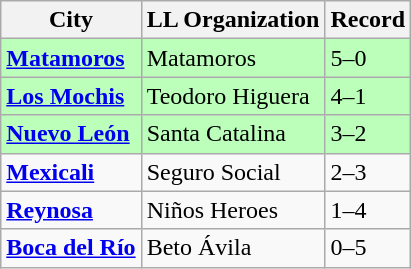<table class="wikitable">
<tr>
<th>City</th>
<th>LL Organization</th>
<th>Record</th>
</tr>
<tr style="background:#bfb;">
<td> <strong><a href='#'>Matamoros</a></strong></td>
<td>Matamoros</td>
<td>5–0</td>
</tr>
<tr style="background:#bfb;">
<td> <strong><a href='#'>Los Mochis</a></strong></td>
<td>Teodoro Higuera</td>
<td>4–1</td>
</tr>
<tr style="background:#bfb;">
<td> <strong><a href='#'>Nuevo León</a></strong></td>
<td>Santa Catalina</td>
<td>3–2</td>
</tr>
<tr>
<td> <strong><a href='#'>Mexicali</a></strong></td>
<td>Seguro Social</td>
<td>2–3</td>
</tr>
<tr>
<td> <strong><a href='#'>Reynosa</a></strong></td>
<td>Niños Heroes</td>
<td>1–4</td>
</tr>
<tr>
<td> <strong><a href='#'>Boca del Río</a></strong></td>
<td>Beto Ávila</td>
<td>0–5</td>
</tr>
</table>
